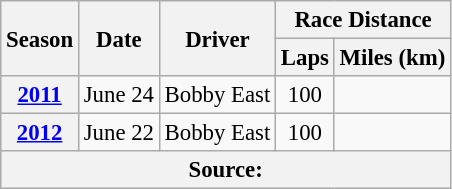<table class="wikitable" style="font-size: 95%;">
<tr>
<th rowspan="2">Season</th>
<th rowspan="2">Date</th>
<th rowspan="2">Driver</th>
<th colspan="2">Race Distance</th>
</tr>
<tr>
<th>Laps</th>
<th>Miles (km)</th>
</tr>
<tr>
<th><a href='#'>2011</a></th>
<td>June 24</td>
<td>Bobby East</td>
<td align="center">100</td>
<td align="center"></td>
</tr>
<tr>
<th><a href='#'>2012</a></th>
<td>June 22</td>
<td>Bobby East</td>
<td align="center">100</td>
<td align="center"></td>
</tr>
<tr>
<th colspan="5">Source:</th>
</tr>
</table>
